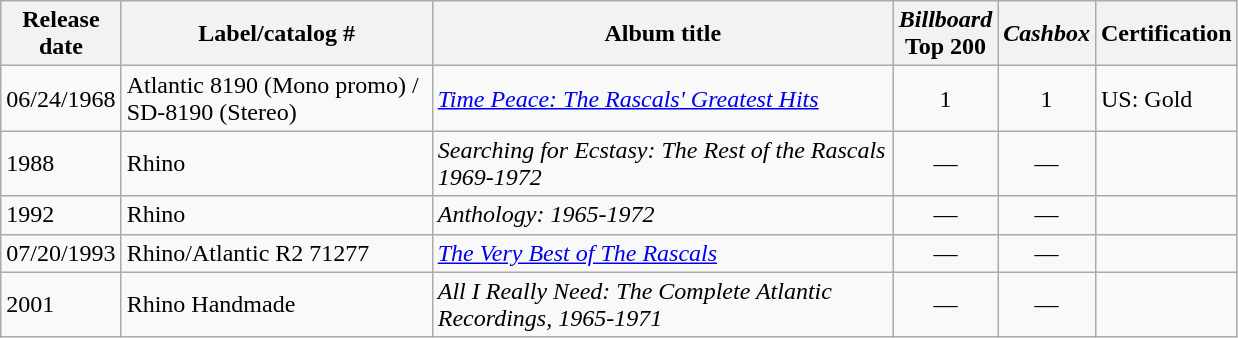<table class="wikitable">
<tr>
<th width="55">Release date</th>
<th style="width:200px;">Label/catalog #</th>
<th style="width:300px;">Album title</th>
<th width="20"><em>Billboard</em> Top 200</th>
<th width="20"><em>Cashbox</em></th>
<th>Certification</th>
</tr>
<tr>
<td>06/24/1968</td>
<td>Atlantic 8190 (Mono promo) / SD-8190 (Stereo)</td>
<td><em><a href='#'>Time Peace: The Rascals' Greatest Hits</a></em></td>
<td style="text-align:center;">1</td>
<td style="text-align:center;">1</td>
<td>US: Gold</td>
</tr>
<tr>
<td>1988</td>
<td>Rhino</td>
<td><em>Searching for Ecstasy: The Rest of the Rascals 1969-1972</em></td>
<td style="text-align:center;">—</td>
<td style="text-align:center;">—</td>
<td></td>
</tr>
<tr>
<td>1992</td>
<td>Rhino</td>
<td><em>Anthology: 1965-1972</em></td>
<td style="text-align:center;">—</td>
<td style="text-align:center;">—</td>
<td></td>
</tr>
<tr>
<td>07/20/1993</td>
<td>Rhino/Atlantic R2 71277</td>
<td><em><a href='#'>The Very Best of The Rascals</a></em></td>
<td style="text-align:center;">—</td>
<td style="text-align:center;">—</td>
<td></td>
</tr>
<tr>
<td>2001</td>
<td>Rhino Handmade</td>
<td><em>All I Really Need: The Complete Atlantic Recordings, 1965-1971</em></td>
<td style="text-align:center;">—</td>
<td style="text-align:center;">—</td>
<td></td>
</tr>
</table>
